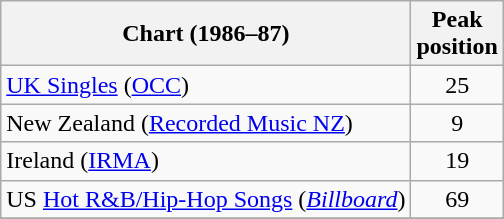<table class="wikitable">
<tr>
<th>Chart (1986–87)</th>
<th>Peak<br>position</th>
</tr>
<tr>
<td><a href='#'>UK Singles</a> (<a href='#'>OCC</a>)</td>
<td align="center">25</td>
</tr>
<tr>
<td>New Zealand (<a href='#'>Recorded Music NZ</a>)</td>
<td align="center">9</td>
</tr>
<tr>
<td>Ireland (<a href='#'>IRMA</a>)</td>
<td align="center">19</td>
</tr>
<tr>
<td>US <a href='#'>Hot R&B/Hip-Hop Songs</a> (<em><a href='#'>Billboard</a></em>)</td>
<td align="center">69</td>
</tr>
<tr>
</tr>
</table>
